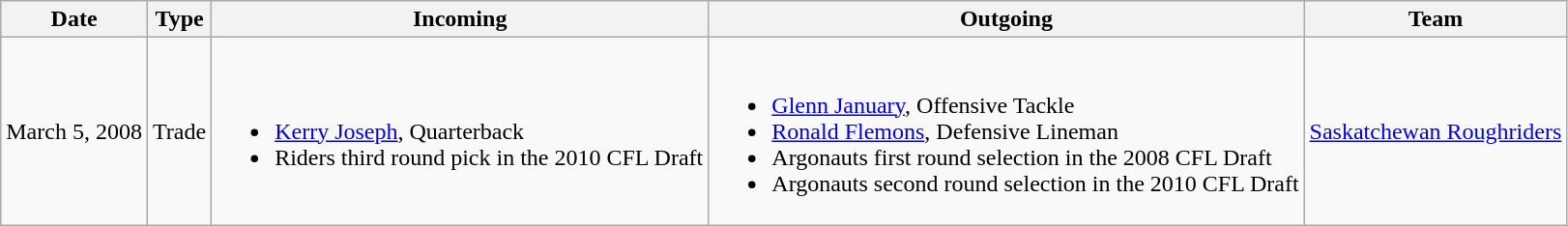<table class="wikitable">
<tr>
<th><strong>Date</strong></th>
<th><strong>Type</strong></th>
<th><strong>Incoming</strong></th>
<th><strong>Outgoing</strong></th>
<th><strong>Team</strong></th>
</tr>
<tr>
<td>March 5, 2008</td>
<td>Trade</td>
<td><br><ul><li><a href='#'>Kerry Joseph</a>, Quarterback </li><li>Riders third round pick in the 2010 CFL Draft</li></ul></td>
<td><br><ul><li><a href='#'>Glenn January</a>, Offensive Tackle </li><li><a href='#'>Ronald Flemons</a>, Defensive Lineman </li><li>Argonauts first round selection in the 2008 CFL Draft</li><li>Argonauts second round selection in the 2010 CFL Draft</li></ul></td>
<td><a href='#'>Saskatchewan Roughriders</a></td>
</tr>
</table>
